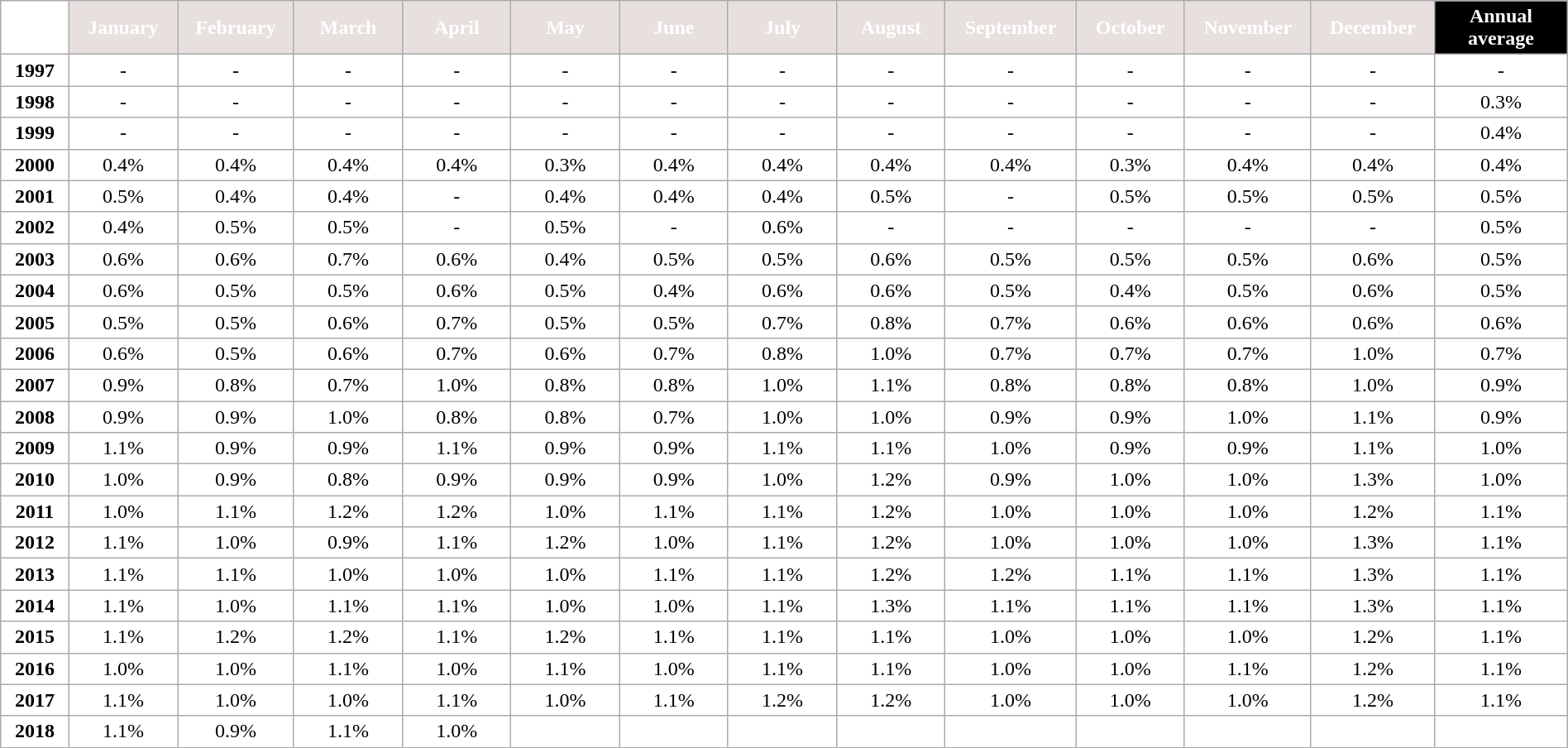<table class="wikitable" style="width:100%; margin:auto; background:#ffffff;">
<tr>
<th style="background:#FFFFFF; color:#FFFFFF;" width="35px"></th>
<th style="background:#E7E0DE; color:#FFFFFF;" width="60px">January</th>
<th style="background:#E7E0DE; color:#FFFFFF;" width="60px">February</th>
<th style="background:#E7E0DE; color:#FFFFFF;" width="60px">March</th>
<th style="background:#E7E0DE; color:#FFFFFF;" width="60px">April</th>
<th style="background:#E7E0DE; color:#FFFFFF;" width="60px">May</th>
<th style="background:#E7E0DE; color:#FFFFFF;" width="60px">June</th>
<th style="background:#E7E0DE; color:#FFFFFF;" width="60px">July</th>
<th style="background:#E7E0DE; color:#FFFFFF;" width="60px">August</th>
<th style="background:#E7E0DE; color:#FFFFFF;" width="60px">September</th>
<th style="background:#E7E0DE; color:#FFFFFF;" width="60px">October</th>
<th style="background:#E7E0DE; color:#FFFFFF;" width="60px">November</th>
<th style="background:#E7E0DE; color:#FFFFFF;" width="60px">December</th>
<th style="background:#000000; color:#FFFFFF;" width="75px">Annual average</th>
</tr>
<tr align="center">
<td><strong>1997</strong></td>
<td>-</td>
<td>-</td>
<td>-</td>
<td>-</td>
<td>-</td>
<td>-</td>
<td>-</td>
<td>-</td>
<td>-</td>
<td>-</td>
<td>-</td>
<td>-</td>
<td>-</td>
</tr>
<tr align="center">
<td><strong>1998</strong></td>
<td>-</td>
<td>-</td>
<td>-</td>
<td>-</td>
<td>-</td>
<td>-</td>
<td>-</td>
<td>-</td>
<td>-</td>
<td>-</td>
<td>-</td>
<td>-</td>
<td> 0.3%</td>
</tr>
<tr align="center">
<td><strong>1999</strong></td>
<td>-</td>
<td>-</td>
<td>-</td>
<td>-</td>
<td>-</td>
<td>-</td>
<td>-</td>
<td>-</td>
<td>-</td>
<td>-</td>
<td>-</td>
<td>-</td>
<td> 0.4%</td>
</tr>
<tr align="center">
<td><strong>2000</strong></td>
<td>0.4%</td>
<td>0.4%</td>
<td>0.4%</td>
<td>0.4%</td>
<td>0.3%</td>
<td>0.4%</td>
<td>0.4%</td>
<td>0.4%</td>
<td>0.4%</td>
<td>0.3%</td>
<td>0.4%</td>
<td>0.4%</td>
<td>0.4%</td>
</tr>
<tr align="center">
<td><strong>2001</strong></td>
<td>0.5%</td>
<td>0.4%</td>
<td>0.4%</td>
<td>-</td>
<td>0.4%</td>
<td>0.4%</td>
<td>0.4%</td>
<td>0.5%</td>
<td>-</td>
<td>0.5%</td>
<td>0.5%</td>
<td>0.5%</td>
<td> 0.5%</td>
</tr>
<tr align="center">
<td><strong>2002</strong></td>
<td>0.4%</td>
<td>0.5%</td>
<td>0.5%</td>
<td>-</td>
<td>0.5%</td>
<td>-</td>
<td>0.6%</td>
<td>-</td>
<td>-</td>
<td>-</td>
<td>-</td>
<td>-</td>
<td>0.5%</td>
</tr>
<tr align="center">
<td><strong>2003</strong></td>
<td>0.6%</td>
<td>0.6%</td>
<td>0.7%</td>
<td>0.6%</td>
<td>0.4%</td>
<td>0.5%</td>
<td>0.5%</td>
<td>0.6%</td>
<td>0.5%</td>
<td>0.5%</td>
<td>0.5%</td>
<td>0.6%</td>
<td>0.5%</td>
</tr>
<tr align="center">
<td><strong>2004</strong></td>
<td>0.6%</td>
<td>0.5%</td>
<td>0.5%</td>
<td>0.6%</td>
<td>0.5%</td>
<td>0.4%</td>
<td>0.6%</td>
<td>0.6%</td>
<td>0.5%</td>
<td>0.4%</td>
<td>0.5%</td>
<td>0.6%</td>
<td>0.5%</td>
</tr>
<tr align="center">
<td><strong>2005</strong></td>
<td>0.5%</td>
<td>0.5%</td>
<td>0.6%</td>
<td>0.7%</td>
<td>0.5%</td>
<td>0.5%</td>
<td>0.7%</td>
<td>0.8%</td>
<td>0.7%</td>
<td>0.6%</td>
<td>0.6%</td>
<td>0.6%</td>
<td> 0.6%</td>
</tr>
<tr align="center">
<td><strong>2006</strong></td>
<td>0.6%</td>
<td>0.5%</td>
<td>0.6%</td>
<td>0.7%</td>
<td>0.6%</td>
<td>0.7%</td>
<td>0.8%</td>
<td>1.0%</td>
<td>0.7%</td>
<td>0.7%</td>
<td>0.7%</td>
<td>1.0%</td>
<td> 0.7%</td>
</tr>
<tr align="center">
<td><strong>2007</strong></td>
<td>0.9%</td>
<td>0.8%</td>
<td>0.7%</td>
<td>1.0%</td>
<td>0.8%</td>
<td>0.8%</td>
<td>1.0%</td>
<td>1.1%</td>
<td>0.8%</td>
<td>0.8%</td>
<td>0.8%</td>
<td>1.0%</td>
<td> 0.9%</td>
</tr>
<tr align="center">
<td><strong>2008</strong></td>
<td>0.9%</td>
<td>0.9%</td>
<td>1.0%</td>
<td>0.8%</td>
<td>0.8%</td>
<td>0.7%</td>
<td>1.0%</td>
<td>1.0%</td>
<td>0.9%</td>
<td>0.9%</td>
<td>1.0%</td>
<td>1.1%</td>
<td>0.9%</td>
</tr>
<tr align="center">
<td><strong>2009</strong></td>
<td>1.1%</td>
<td>0.9%</td>
<td>0.9%</td>
<td>1.1%</td>
<td>0.9%</td>
<td>0.9%</td>
<td>1.1%</td>
<td>1.1%</td>
<td>1.0%</td>
<td>0.9%</td>
<td>0.9%</td>
<td>1.1%</td>
<td> 1.0%</td>
</tr>
<tr align="center">
<td><strong>2010</strong></td>
<td>1.0%</td>
<td>0.9%</td>
<td>0.8%</td>
<td>0.9%</td>
<td>0.9%</td>
<td>0.9%</td>
<td>1.0%</td>
<td>1.2%</td>
<td>0.9%</td>
<td>1.0%</td>
<td>1.0%</td>
<td>1.3%</td>
<td>1.0%</td>
</tr>
<tr align="center">
<td><strong>2011</strong></td>
<td>1.0%</td>
<td>1.1%</td>
<td>1.2%</td>
<td>1.2%</td>
<td>1.0%</td>
<td>1.1%</td>
<td>1.1%</td>
<td>1.2%</td>
<td>1.0%</td>
<td>1.0%</td>
<td>1.0%</td>
<td>1.2%</td>
<td> 1.1%</td>
</tr>
<tr align="center">
<td><strong>2012</strong></td>
<td>1.1%</td>
<td>1.0%</td>
<td>0.9%</td>
<td>1.1%</td>
<td>1.2%</td>
<td>1.0%</td>
<td>1.1%</td>
<td>1.2%</td>
<td>1.0%</td>
<td>1.0%</td>
<td>1.0%</td>
<td>1.3%</td>
<td>1.1%</td>
</tr>
<tr align="center">
<td><strong>2013</strong></td>
<td>1.1%</td>
<td>1.1%</td>
<td>1.0%</td>
<td>1.0%</td>
<td>1.0%</td>
<td>1.1%</td>
<td>1.1%</td>
<td>1.2%</td>
<td>1.2%</td>
<td>1.1%</td>
<td>1.1%</td>
<td>1.3%</td>
<td>1.1%</td>
</tr>
<tr align="center">
<td><strong>2014</strong></td>
<td>1.1%</td>
<td>1.0%</td>
<td>1.1%</td>
<td>1.1%</td>
<td>1.0%</td>
<td>1.0%</td>
<td>1.1%</td>
<td>1.3%</td>
<td>1.1%</td>
<td>1.1%</td>
<td>1.1%</td>
<td>1.3%</td>
<td>1.1%</td>
</tr>
<tr align="center">
<td><strong>2015</strong></td>
<td>1.1%</td>
<td>1.2%</td>
<td>1.2%</td>
<td>1.1%</td>
<td>1.2%</td>
<td>1.1%</td>
<td>1.1%</td>
<td>1.1%</td>
<td>1.0%</td>
<td>1.0%</td>
<td>1.0%</td>
<td>1.2%</td>
<td>1.1%</td>
</tr>
<tr align="center">
<td><strong>2016</strong></td>
<td>1.0%</td>
<td>1.0%</td>
<td>1.1%</td>
<td>1.0%</td>
<td>1.1%</td>
<td>1.0%</td>
<td>1.1%</td>
<td>1.1%</td>
<td>1.0%</td>
<td>1.0%</td>
<td>1.1%</td>
<td>1.2%</td>
<td>1.1%</td>
</tr>
<tr align="center">
<td><strong>2017</strong></td>
<td>1.1%</td>
<td>1.0%</td>
<td>1.0%</td>
<td>1.1%</td>
<td>1.0%</td>
<td>1.1%</td>
<td>1.2%</td>
<td>1.2%</td>
<td>1.0%</td>
<td>1.0%</td>
<td>1.0%</td>
<td>1.2%</td>
<td>1.1%</td>
</tr>
<tr align="center">
<td><strong>2018</strong></td>
<td>1.1%</td>
<td>0.9%</td>
<td>1.1%</td>
<td>1.0%</td>
<td></td>
<td></td>
<td></td>
<td></td>
<td></td>
<td></td>
<td></td>
<td></td>
<td></td>
</tr>
</table>
